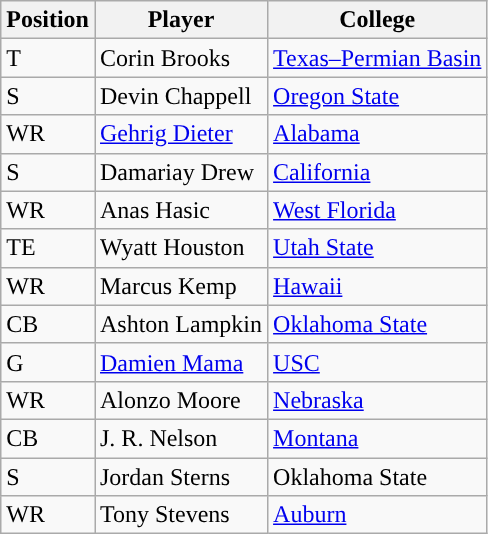<table class="wikitable sortable">
<tr>
<th>Position</th>
<th>Player</th>
<th>College</th>
</tr>
<tr>
<td>T</td>
<td>Corin Brooks</td>
<td><a href='#'>Texas–Permian Basin</a></td>
</tr>
<tr>
<td>S</td>
<td>Devin Chappell</td>
<td><a href='#'>Oregon State</a></td>
</tr>
<tr>
<td>WR</td>
<td><a href='#'>Gehrig Dieter</a></td>
<td><a href='#'>Alabama</a></td>
</tr>
<tr>
<td>S</td>
<td>Damariay Drew</td>
<td><a href='#'>California</a></td>
</tr>
<tr>
<td>WR</td>
<td>Anas Hasic</td>
<td><a href='#'>West Florida</a></td>
</tr>
<tr>
<td>TE</td>
<td>Wyatt Houston</td>
<td><a href='#'>Utah State</a></td>
</tr>
<tr>
<td>WR</td>
<td>Marcus Kemp</td>
<td><a href='#'>Hawaii</a></td>
</tr>
<tr>
<td>CB</td>
<td>Ashton Lampkin</td>
<td><a href='#'>Oklahoma State</a></td>
</tr>
<tr>
<td>G</td>
<td><a href='#'>Damien Mama</a></td>
<td><a href='#'>USC</a></td>
</tr>
<tr>
<td>WR</td>
<td>Alonzo Moore</td>
<td><a href='#'>Nebraska</a></td>
</tr>
<tr>
<td>CB</td>
<td>J. R. Nelson</td>
<td><a href='#'>Montana</a></td>
</tr>
<tr>
<td>S</td>
<td>Jordan Sterns</td>
<td>Oklahoma State</td>
</tr>
<tr>
<td>WR</td>
<td>Tony Stevens</td>
<td><a href='#'>Auburn</a></td>
</tr>
</table>
